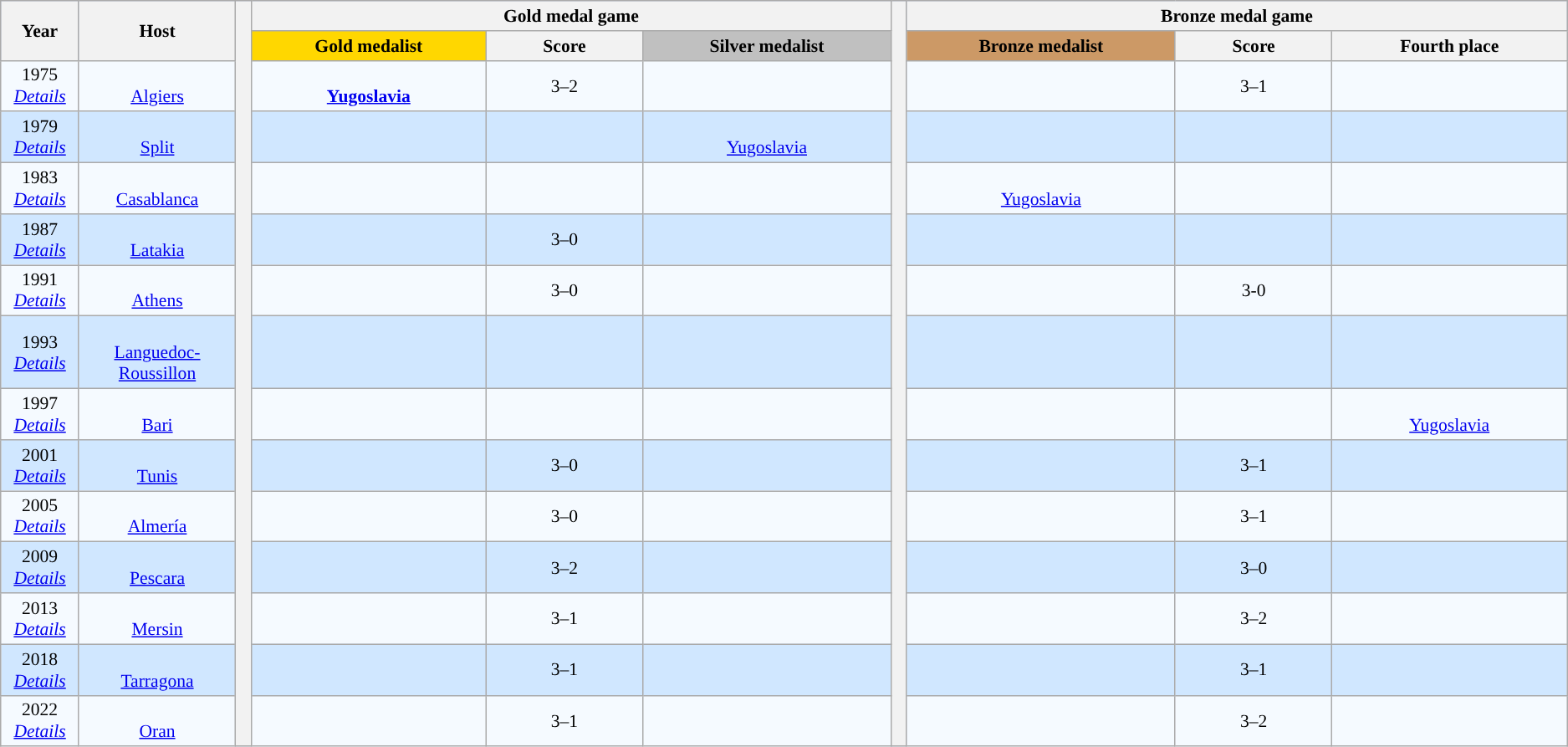<table class=wikitable style="text-align:center; font-size:90%;">
<tr bgcolor=#C1D8FF>
<th rowspan=2 width=5%>Year</th>
<th rowspan=2 width=10%>Host</th>
<th width=1% rowspan=15 bgcolor=ffffff></th>
<th colspan=3>Gold medal game</th>
<th width=1% rowspan=15 bgcolor=ffffff></th>
<th colspan=3>Bronze medal game</th>
</tr>
<tr bgcolor=#EFEFEF>
<th style="background:gold; width=15%"> Gold medalist</th>
<th width=10%>Score</th>
<th style="background:silver; width=15%"> Silver medalist</th>
<th style="background:#cc9966; width=15%"> Bronze medalist</th>
<th width=10%>Score</th>
<th width=15%>Fourth place</th>
</tr>
<tr bgcolor=#F5FAFF>
<td>1975<br><em><a href='#'>Details</a></em></td>
<td> <br><a href='#'>Algiers</a></td>
<td> <br> <strong><a href='#'>Yugoslavia</a></strong></td>
<td>3–2</td>
<td></td>
<td></td>
<td>3–1</td>
<td></td>
</tr>
<tr bgcolor=#D0E7FF>
<td>1979<br><em><a href='#'>Details</a></em></td>
<td> <br><a href='#'>Split</a></td>
<td><strong></strong></td>
<td></td>
<td> <br> <a href='#'>Yugoslavia</a></td>
<td></td>
<td></td>
<td></td>
</tr>
<tr bgcolor=#F5FAFF>
<td>1983<br><em><a href='#'>Details</a></em></td>
<td> <br><a href='#'>Casablanca</a></td>
<td><strong></strong></td>
<td></td>
<td></td>
<td> <br> <a href='#'>Yugoslavia</a></td>
<td></td>
<td></td>
</tr>
<tr bgcolor=#D0E7FF>
<td>1987<br><em><a href='#'>Details</a></em></td>
<td> <br><a href='#'>Latakia</a></td>
<td><strong></strong></td>
<td>3–0</td>
<td></td>
<td></td>
<td></td>
<td></td>
</tr>
<tr bgcolor=#F5FAFF>
<td>1991<br><em><a href='#'>Details</a></em></td>
<td> <br><a href='#'>Athens</a></td>
<td><strong></strong></td>
<td>3–0</td>
<td></td>
<td></td>
<td>3-0</td>
<td></td>
</tr>
<tr bgcolor=#D0E7FF>
<td>1993<br><em><a href='#'>Details</a></em></td>
<td> <br><a href='#'>Languedoc-Roussillon</a></td>
<td><strong></strong></td>
<td></td>
<td></td>
<td></td>
<td></td>
<td></td>
</tr>
<tr bgcolor=#F5FAFF>
<td>1997<br><em><a href='#'>Details</a></em></td>
<td> <br><a href='#'>Bari</a></td>
<td><strong></strong></td>
<td></td>
<td></td>
<td></td>
<td></td>
<td> <br> <a href='#'>Yugoslavia</a></td>
</tr>
<tr bgcolor=#D0E7FF>
<td>2001<br><em><a href='#'>Details</a></em></td>
<td> <br><a href='#'>Tunis</a></td>
<td><strong></strong></td>
<td>3–0</td>
<td></td>
<td></td>
<td>3–1</td>
<td></td>
</tr>
<tr bgcolor=#F5FAFF>
<td>2005 <br> <em><a href='#'>Details</a></em></td>
<td> <br><a href='#'>Almería</a></td>
<td><strong></strong></td>
<td>3–0</td>
<td></td>
<td></td>
<td>3–1</td>
<td></td>
</tr>
<tr bgcolor=#D0E7FF>
<td>2009<br><em><a href='#'>Details</a></em></td>
<td> <br><a href='#'>Pescara</a></td>
<td><strong></strong></td>
<td>3–2</td>
<td></td>
<td></td>
<td>3–0</td>
<td></td>
</tr>
<tr bgcolor=#F5FAFF>
<td>2013<br><em><a href='#'>Details</a></em></td>
<td> <br><a href='#'>Mersin</a></td>
<td><strong></strong></td>
<td>3–1</td>
<td></td>
<td></td>
<td>3–2</td>
<td></td>
</tr>
<tr bgcolor=#D0E7FF>
<td>2018<br><em><a href='#'>Details</a></em></td>
<td> <br><a href='#'>Tarragona</a></td>
<td><strong></strong></td>
<td>3–1</td>
<td></td>
<td></td>
<td>3–1</td>
<td></td>
</tr>
<tr bgcolor=#F5FAFF>
<td>2022<br><em><a href='#'>Details</a></em></td>
<td> <br><a href='#'>Oran</a></td>
<td><strong></strong></td>
<td>3–1</td>
<td></td>
<td></td>
<td>3–2</td>
<td></td>
</tr>
</table>
